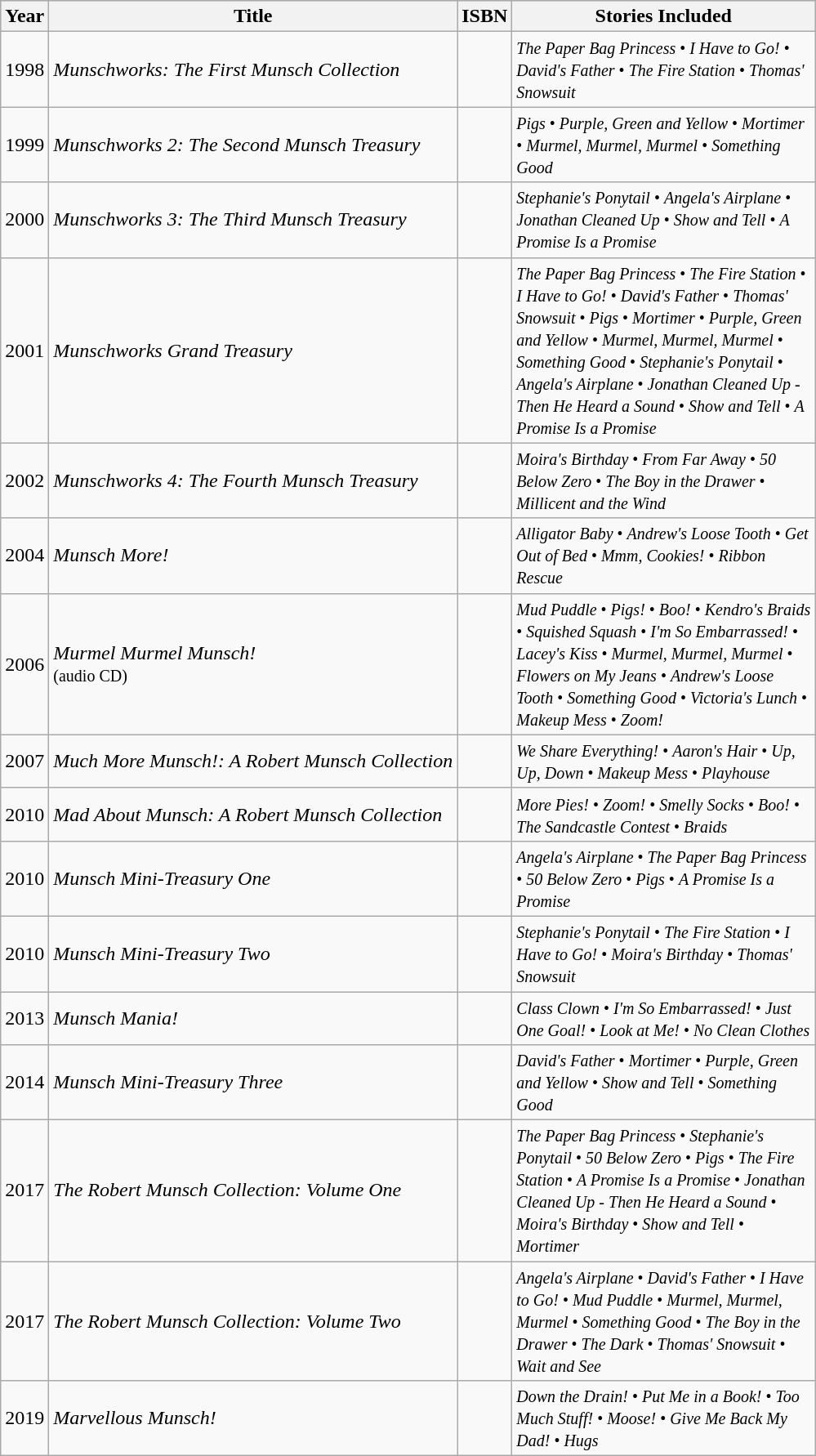<table class="wikitable sortable" class="wikitable">
<tr style="background:#ccc; text-align:center;">
<th>Year</th>
<th>Title</th>
<th>ISBN</th>
<th scope="col" style="width: 240px;">Stories Included</th>
</tr>
<tr>
<td>1998</td>
<td><em>Munschworks: The First Munsch Collection</em></td>
<td></td>
<td><small><em>The Paper Bag Princess</em> • <em>I Have to Go!</em> • <em>David's Father</em> • <em>The Fire Station</em> • <em>Thomas' Snowsuit</em></small></td>
</tr>
<tr>
<td>1999</td>
<td><em>Munschworks 2: The Second Munsch Treasury</em></td>
<td></td>
<td><small><em>Pigs</em> • <em>Purple, Green and Yellow</em> • <em>Mortimer</em> • <em>Murmel, Murmel, Murmel</em> • <em>Something Good</em></small></td>
</tr>
<tr>
<td>2000</td>
<td><em>Munschworks 3: The Third Munsch Treasury</em></td>
<td></td>
<td><small><em>Stephanie's Ponytail</em> • <em>Angela's Airplane</em> • <em>Jonathan Cleaned Up</em> • <em>Show and Tell</em> • <em>A Promise Is a Promise</em></small></td>
</tr>
<tr>
<td>2001</td>
<td><em>Munschworks Grand Treasury</em></td>
<td></td>
<td><small><em>The Paper Bag Princess</em> • <em>The Fire Station</em> • <em>I Have to Go!</em> • <em>David's Father</em> • <em>Thomas' Snowsuit</em> • <em>Pigs</em> • <em>Mortimer</em> • <em>Purple, Green and Yellow</em> • <em>Murmel, Murmel, Murmel</em> • <em>Something Good</em> • <em>Stephanie's Ponytail</em> • <em>Angela's Airplane</em> • <em>Jonathan Cleaned Up - Then He Heard a Sound</em> • <em>Show and Tell</em> • <em>A Promise Is a Promise</em></small></td>
</tr>
<tr>
<td>2002</td>
<td><em>Munschworks 4: The Fourth Munsch Treasury</em></td>
<td></td>
<td><small><em>Moira's Birthday</em> • <em>From Far Away</em> • <em>50 Below Zero</em> • <em>The Boy in the Drawer</em> • <em>Millicent and the Wind</em></small></td>
</tr>
<tr>
<td>2004</td>
<td><em>Munsch More!</em></td>
<td></td>
<td><small><em>Alligator Baby</em> • <em>Andrew's Loose Tooth</em> • <em>Get Out of Bed</em> • <em>Mmm, Cookies!</em> • <em>Ribbon Rescue</em></small></td>
</tr>
<tr>
<td>2006</td>
<td><em>Murmel Murmel Munsch!</em><br><small>(audio CD)</small></td>
<td></td>
<td><small><em>Mud Puddle</em> • <em>Pigs!</em> • <em>Boo!</em> • <em>Kendro's Braids</em> • <em>Squished Squash</em> • <em>I'm So Embarrassed!</em> • <em>Lacey's Kiss</em> • <em>Murmel, Murmel, Murmel</em> • <em>Flowers on My Jeans</em> • <em>Andrew's Loose Tooth</em> • <em>Something Good</em> • <em>Victoria's Lunch</em> • <em>Makeup Mess</em> • <em>Zoom!</em></small></td>
</tr>
<tr>
<td>2007</td>
<td><em>Much More Munsch!: A Robert Munsch Collection</em></td>
<td></td>
<td><small><em>We Share Everything!</em> • <em>Aaron's Hair</em> • <em>Up, Up, Down</em> • <em>Makeup Mess</em> • <em>Playhouse</em></small></td>
</tr>
<tr>
<td>2010</td>
<td><em>Mad About Munsch: A Robert Munsch Collection</em></td>
<td></td>
<td><small><em>More Pies!</em> • <em>Zoom!</em> • <em>Smelly Socks</em> • <em>Boo!</em> • <em>The Sandcastle Contest</em> • <em>Braids</em></small></td>
</tr>
<tr>
<td>2010</td>
<td><em>Munsch Mini-Treasury One</em></td>
<td></td>
<td><small><em>Angela's Airplane</em> • <em>The Paper Bag Princess</em> • <em>50 Below Zero</em> • <em>Pigs</em> • <em>A Promise Is a Promise</em></small></td>
</tr>
<tr>
<td>2010</td>
<td><em>Munsch Mini-Treasury Two</em></td>
<td></td>
<td><small><em>Stephanie's Ponytail</em> • <em>The Fire Station</em> • <em>I Have to Go!</em> • <em>Moira's Birthday</em> • <em>Thomas' Snowsuit</em></small></td>
</tr>
<tr>
<td>2013</td>
<td><em>Munsch Mania!</em></td>
<td></td>
<td><small><em>Class Clown</em> • <em>I'm So Embarrassed!</em> • <em>Just One Goal!</em> • <em>Look at Me!</em> • <em>No Clean Clothes</em></small></td>
</tr>
<tr>
<td>2014</td>
<td><em>Munsch Mini-Treasury Three</em></td>
<td></td>
<td><small><em>David's Father</em> • <em>Mortimer</em> • <em>Purple, Green and Yellow</em> • <em>Show and Tell</em> • <em>Something Good</em></small></td>
</tr>
<tr>
<td>2017</td>
<td><em>The Robert Munsch Collection: Volume One</em></td>
<td></td>
<td><small><em>The Paper Bag Princess</em> • <em>Stephanie's Ponytail</em> • <em>50 Below Zero</em> • <em>Pigs</em> • <em>The Fire Station</em> • <em>A Promise Is a Promise</em> • <em>Jonathan Cleaned Up - Then He Heard a Sound</em> • <em>Moira's Birthday</em> • <em>Show and Tell</em> • <em>Mortimer</em></small></td>
</tr>
<tr>
<td>2017</td>
<td><em>The Robert Munsch Collection: Volume Two</em></td>
<td></td>
<td><small><em>Angela's Airplane</em> • <em>David's Father</em> • <em>I Have to Go!</em> • <em>Mud Puddle</em> • <em>Murmel, Murmel, Murmel</em> • <em>Something Good</em> • <em>The Boy in the Drawer</em> • <em>The Dark</em> • <em>Thomas' Snowsuit</em> • <em>Wait and See</em></small></td>
</tr>
<tr>
<td>2019</td>
<td><em>Marvellous Munsch!</em></td>
<td></td>
<td><small><em>Down the Drain!</em> • <em>Put Me in a Book!</em> • <em>Too Much Stuff!</em> • <em>Moose!</em> • <em>Give Me Back My Dad!</em> • <em>Hugs</em></small></td>
</tr>
</table>
